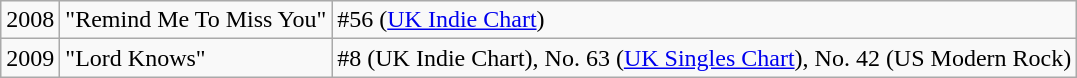<table class="wikitable">
<tr>
<td>2008</td>
<td>"Remind Me To Miss You"</td>
<td>#56 (<a href='#'>UK Indie Chart</a>)</td>
</tr>
<tr>
<td>2009</td>
<td>"Lord Knows"</td>
<td>#8 (UK Indie Chart), No. 63 (<a href='#'>UK Singles Chart</a>), No. 42 (US Modern Rock)</td>
</tr>
</table>
